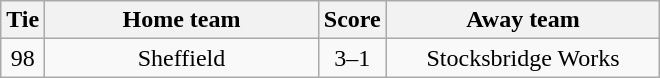<table class="wikitable" style="text-align:center;">
<tr>
<th width=20>Tie</th>
<th width=175>Home team</th>
<th width=20>Score</th>
<th width=175>Away team</th>
</tr>
<tr>
<td>98</td>
<td>Sheffield</td>
<td>3–1</td>
<td>Stocksbridge Works</td>
</tr>
</table>
